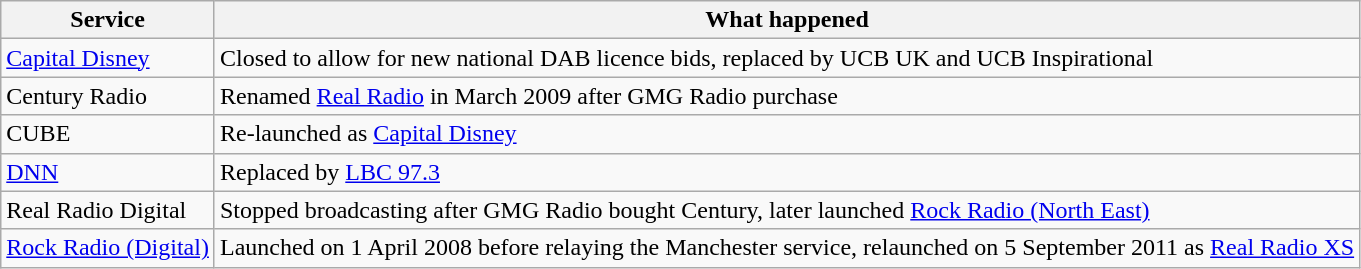<table class="wikitable sortable">
<tr>
<th>Service</th>
<th>What happened</th>
</tr>
<tr>
<td><a href='#'>Capital Disney</a></td>
<td>Closed to allow for new national DAB licence bids, replaced by UCB UK and UCB Inspirational</td>
</tr>
<tr>
<td>Century Radio</td>
<td>Renamed <a href='#'>Real Radio</a> in March 2009 after GMG Radio purchase</td>
</tr>
<tr>
<td>CUBE</td>
<td>Re-launched as <a href='#'>Capital Disney</a></td>
</tr>
<tr>
<td><a href='#'>DNN</a></td>
<td>Replaced by <a href='#'>LBC 97.3</a></td>
</tr>
<tr>
<td>Real Radio Digital</td>
<td>Stopped broadcasting after GMG Radio bought Century, later launched <a href='#'>Rock Radio (North East)</a></td>
</tr>
<tr>
<td><a href='#'>Rock Radio (Digital)</a></td>
<td>Launched on 1 April 2008 before relaying the Manchester service, relaunched on 5 September 2011 as <a href='#'>Real Radio XS</a></td>
</tr>
</table>
